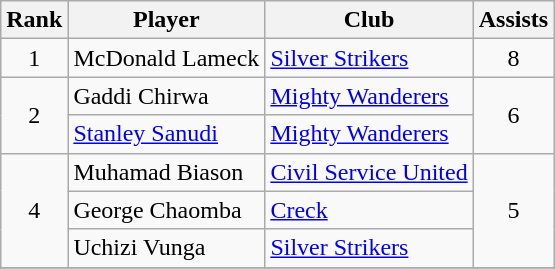<table class="wikitable" style="text-align:center">
<tr>
<th>Rank</th>
<th>Player</th>
<th>Club</th>
<th>Assists</th>
</tr>
<tr>
<td>1</td>
<td align="left"> McDonald Lameck</td>
<td align="left"><a href='#'>Silver Strikers</a></td>
<td>8</td>
</tr>
<tr>
<td rowspan="2">2</td>
<td align="left"> Gaddi Chirwa</td>
<td align="left"><a href='#'>Mighty Wanderers</a></td>
<td rowspan="2">6</td>
</tr>
<tr>
<td align="left"> <a href='#'>Stanley Sanudi</a></td>
<td align="left"><a href='#'>Mighty Wanderers</a></td>
</tr>
<tr>
<td rowspan="3">4</td>
<td align="left"> Muhamad Biason</td>
<td align="left"><a href='#'>Civil Service United</a></td>
<td rowspan="3">5</td>
</tr>
<tr>
<td align="left"> George Chaomba</td>
<td align="left"><a href='#'>Creck</a></td>
</tr>
<tr>
<td align="left"> Uchizi Vunga</td>
<td align="left"><a href='#'>Silver Strikers</a></td>
</tr>
<tr>
</tr>
</table>
